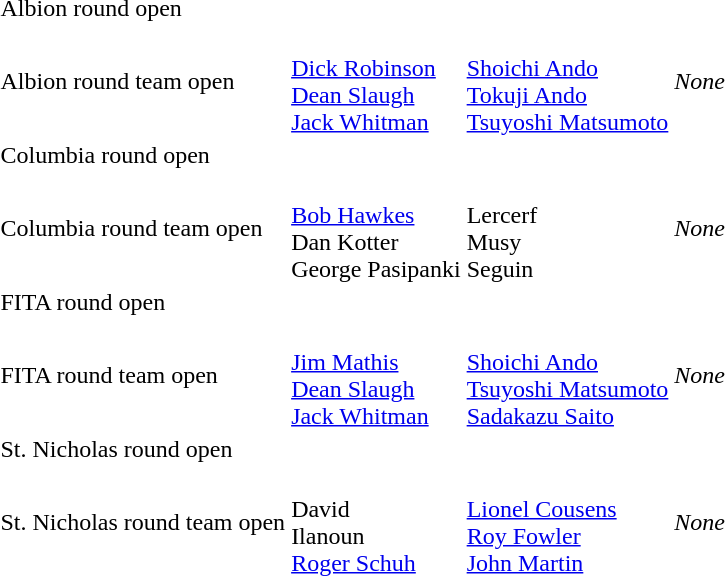<table>
<tr>
<td>Albion round open<br></td>
<td></td>
<td></td>
<td></td>
</tr>
<tr>
<td>Albion round team open<br></td>
<td valign=top> <br> <a href='#'>Dick Robinson</a> <br> <a href='#'>Dean Slaugh</a><br> <a href='#'>Jack Whitman</a></td>
<td valign=top> <br> <a href='#'>Shoichi Ando</a> <br> <a href='#'>Tokuji Ando</a> <br> <a href='#'>Tsuyoshi Matsumoto</a></td>
<td align="center"><em>None</em></td>
</tr>
<tr>
<td>Columbia round open<br></td>
<td></td>
<td></td>
<td></td>
</tr>
<tr>
<td>Columbia round team open<br></td>
<td valign=top> <br> <a href='#'>Bob Hawkes</a> <br> Dan Kotter <br> George Pasipanki</td>
<td valign=top> <br> Lercerf <br> Musy <br> Seguin</td>
<td align="center"><em>None</em></td>
</tr>
<tr>
<td>FITA round open<br></td>
<td></td>
<td></td>
<td></td>
</tr>
<tr>
<td>FITA round team open<br></td>
<td valign=top> <br> <a href='#'>Jim Mathis</a> <br> <a href='#'>Dean Slaugh</a><br> <a href='#'>Jack Whitman</a></td>
<td valign=top> <br> <a href='#'>Shoichi Ando</a> <br> <a href='#'>Tsuyoshi Matsumoto</a> <br> <a href='#'>Sadakazu Saito</a></td>
<td align="center"><em>None</em></td>
</tr>
<tr>
<td>St. Nicholas round open<br></td>
<td></td>
<td></td>
<td></td>
</tr>
<tr>
<td>St. Nicholas round team open<br></td>
<td valign=top> <br> David <br> Ilanoun <br> <a href='#'>Roger Schuh</a></td>
<td valign=top> <br> <a href='#'>Lionel Cousens</a> <br> <a href='#'>Roy Fowler</a> <br> <a href='#'>John Martin</a></td>
<td align="center"><em>None</em></td>
</tr>
</table>
